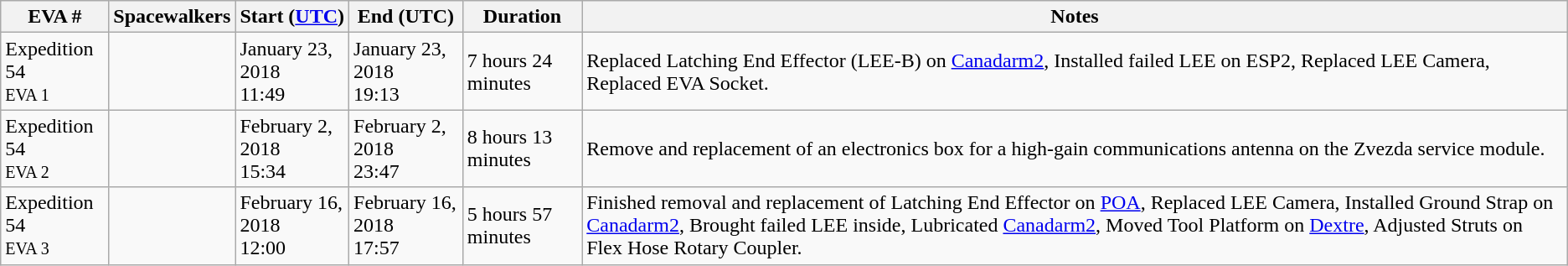<table class="wikitable">
<tr>
<th scope="col">EVA #</th>
<th scope="col">Spacewalkers</th>
<th scope="col">Start (<a href='#'>UTC</a>)</th>
<th scope="col">End (UTC)</th>
<th scope="col">Duration</th>
<th scope="col">Notes</th>
</tr>
<tr>
<td>Expedition 54<br><small>EVA 1</small></td>
<td></td>
<td>January 23, 2018<br>11:49</td>
<td>January 23, 2018<br>19:13</td>
<td>7 hours 24 minutes</td>
<td>Replaced Latching End Effector (LEE-B) on <a href='#'>Canadarm2</a>, Installed failed LEE on ESP2, Replaced LEE Camera, Replaced EVA Socket.</td>
</tr>
<tr>
<td>Expedition 54<br><small>EVA 2</small></td>
<td></td>
<td>February 2, 2018<br>15:34</td>
<td>February 2, 2018<br>23:47</td>
<td>8 hours 13 minutes</td>
<td>Remove and replacement of an electronics box for a high-gain communications antenna on the Zvezda service module.</td>
</tr>
<tr>
<td>Expedition 54<br><small>EVA 3</small></td>
<td></td>
<td>February 16, 2018<br>12:00</td>
<td>February 16, 2018<br>17:57</td>
<td>5 hours 57 minutes</td>
<td>Finished removal and replacement of Latching End Effector on <a href='#'>POA</a>, Replaced LEE Camera, Installed Ground Strap on <a href='#'>Canadarm2</a>, Brought failed LEE inside, Lubricated <a href='#'>Canadarm2</a>, Moved Tool Platform on <a href='#'>Dextre</a>, Adjusted Struts on Flex Hose Rotary Coupler.</td>
</tr>
</table>
